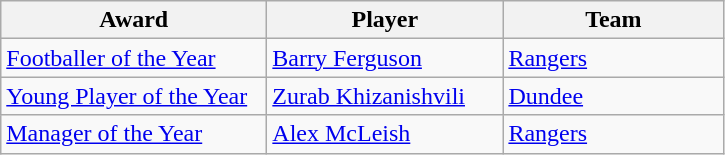<table class="wikitable">
<tr>
<th width=170>Award</th>
<th width=150>Player</th>
<th width=140>Team</th>
</tr>
<tr>
<td><a href='#'>Footballer of the Year</a></td>
<td> <a href='#'>Barry Ferguson</a></td>
<td><a href='#'>Rangers</a></td>
</tr>
<tr>
<td><a href='#'>Young Player of the Year</a></td>
<td> <a href='#'>Zurab Khizanishvili</a></td>
<td><a href='#'>Dundee</a></td>
</tr>
<tr>
<td><a href='#'>Manager of the Year</a></td>
<td> <a href='#'>Alex McLeish</a></td>
<td><a href='#'>Rangers</a></td>
</tr>
</table>
